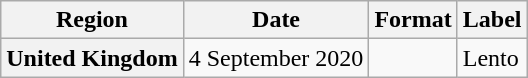<table class="wikitable plainrowheaders">
<tr>
<th>Region</th>
<th>Date</th>
<th>Format</th>
<th>Label</th>
</tr>
<tr>
<th scope="row">United Kingdom</th>
<td>4 September 2020</td>
<td></td>
<td>Lento</td>
</tr>
</table>
